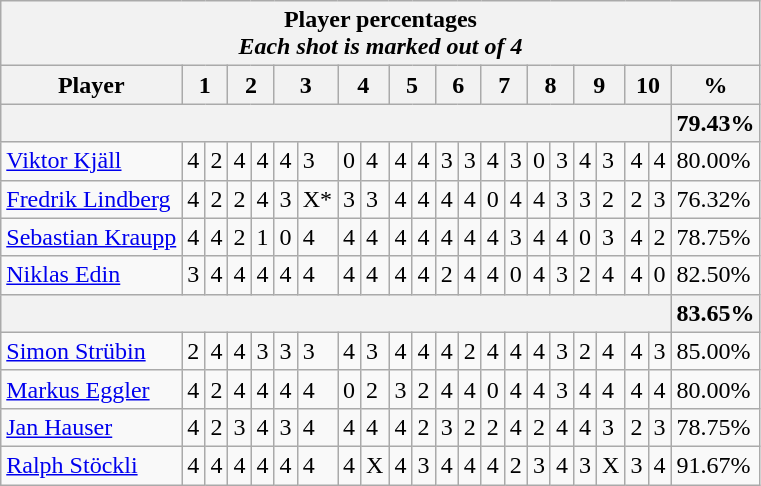<table class="wikitable">
<tr>
<th colspan=22>Player percentages <br> <em>Each shot is marked out of 4</em></th>
</tr>
<tr>
<th>Player</th>
<th colspan=2>1</th>
<th colspan=2>2</th>
<th colspan=2>3</th>
<th colspan=2>4</th>
<th colspan=2>5</th>
<th colspan=2>6</th>
<th colspan=2>7</th>
<th colspan=2>8</th>
<th colspan=2>9</th>
<th colspan=2>10</th>
<th>%</th>
</tr>
<tr>
<th colspan=21></th>
<th>79.43%</th>
</tr>
<tr>
<td><a href='#'>Viktor Kjäll</a></td>
<td>4</td>
<td>2</td>
<td>4</td>
<td>4</td>
<td>4</td>
<td>3</td>
<td>0</td>
<td>4</td>
<td>4</td>
<td>4</td>
<td>3</td>
<td>3</td>
<td>4</td>
<td>3</td>
<td>0</td>
<td>3</td>
<td>4</td>
<td>3</td>
<td>4</td>
<td>4</td>
<td>80.00%</td>
</tr>
<tr>
<td><a href='#'>Fredrik Lindberg</a></td>
<td>4</td>
<td>2</td>
<td>2</td>
<td>4</td>
<td>3</td>
<td>X*</td>
<td>3</td>
<td>3</td>
<td>4</td>
<td>4</td>
<td>4</td>
<td>4</td>
<td>0</td>
<td>4</td>
<td>4</td>
<td>3</td>
<td>3</td>
<td>2</td>
<td>2</td>
<td>3</td>
<td>76.32%</td>
</tr>
<tr>
<td><a href='#'>Sebastian Kraupp</a></td>
<td>4</td>
<td>4</td>
<td>2</td>
<td>1</td>
<td>0</td>
<td>4</td>
<td>4</td>
<td>4</td>
<td>4</td>
<td>4</td>
<td>4</td>
<td>4</td>
<td>4</td>
<td>3</td>
<td>4</td>
<td>4</td>
<td>0</td>
<td>3</td>
<td>4</td>
<td>2</td>
<td>78.75%</td>
</tr>
<tr>
<td><a href='#'>Niklas Edin</a></td>
<td>3</td>
<td>4</td>
<td>4</td>
<td>4</td>
<td>4</td>
<td>4</td>
<td>4</td>
<td>4</td>
<td>4</td>
<td>4</td>
<td>2</td>
<td>4</td>
<td>4</td>
<td>0</td>
<td>4</td>
<td>3</td>
<td>2</td>
<td>4</td>
<td>4</td>
<td>0</td>
<td>82.50%</td>
</tr>
<tr>
<th colspan=21></th>
<th>83.65%</th>
</tr>
<tr>
<td><a href='#'>Simon Strübin</a></td>
<td>2</td>
<td>4</td>
<td>4</td>
<td>3</td>
<td>3</td>
<td>3</td>
<td>4</td>
<td>3</td>
<td>4</td>
<td>4</td>
<td>4</td>
<td>2</td>
<td>4</td>
<td>4</td>
<td>4</td>
<td>3</td>
<td>2</td>
<td>4</td>
<td>4</td>
<td>3</td>
<td>85.00%</td>
</tr>
<tr>
<td><a href='#'>Markus Eggler</a></td>
<td>4</td>
<td>2</td>
<td>4</td>
<td>4</td>
<td>4</td>
<td>4</td>
<td>0</td>
<td>2</td>
<td>3</td>
<td>2</td>
<td>4</td>
<td>4</td>
<td>0</td>
<td>4</td>
<td>4</td>
<td>3</td>
<td>4</td>
<td>4</td>
<td>4</td>
<td>4</td>
<td>80.00%</td>
</tr>
<tr>
<td><a href='#'>Jan Hauser</a></td>
<td>4</td>
<td>2</td>
<td>3</td>
<td>4</td>
<td>3</td>
<td>4</td>
<td>4</td>
<td>4</td>
<td>4</td>
<td>2</td>
<td>3</td>
<td>2</td>
<td>2</td>
<td>4</td>
<td>2</td>
<td>4</td>
<td>4</td>
<td>3</td>
<td>2</td>
<td>3</td>
<td>78.75%</td>
</tr>
<tr>
<td><a href='#'>Ralph Stöckli</a></td>
<td>4</td>
<td>4</td>
<td>4</td>
<td>4</td>
<td>4</td>
<td>4</td>
<td>4</td>
<td>X</td>
<td>4</td>
<td>3</td>
<td>4</td>
<td>4</td>
<td>4</td>
<td>2</td>
<td>3</td>
<td>4</td>
<td>3</td>
<td>X</td>
<td>3</td>
<td>4</td>
<td>91.67%</td>
</tr>
</table>
